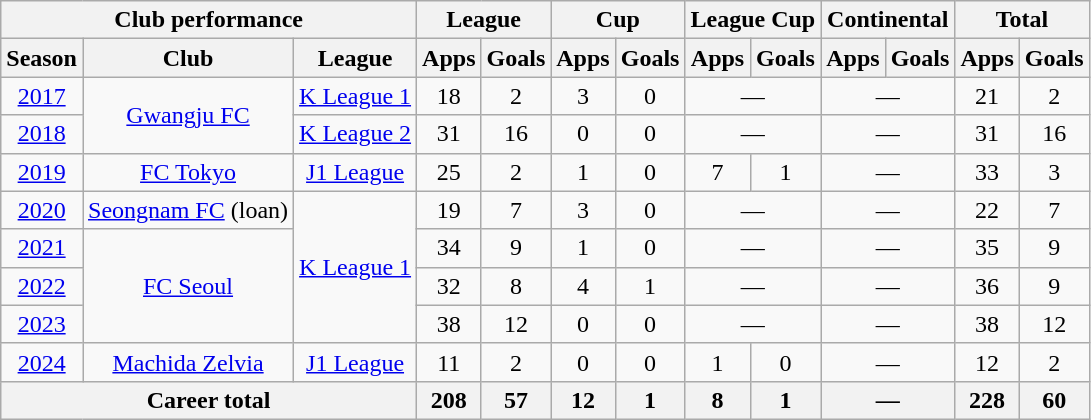<table class="wikitable" style="text-align:center">
<tr>
<th colspan=3>Club performance</th>
<th colspan=2>League</th>
<th colspan=2>Cup</th>
<th colspan=2>League Cup</th>
<th colspan=2>Continental</th>
<th colspan=2>Total</th>
</tr>
<tr>
<th>Season</th>
<th>Club</th>
<th>League</th>
<th>Apps</th>
<th>Goals</th>
<th>Apps</th>
<th>Goals</th>
<th>Apps</th>
<th>Goals</th>
<th>Apps</th>
<th>Goals</th>
<th>Apps</th>
<th>Goals</th>
</tr>
<tr>
<td><a href='#'>2017</a></td>
<td rowspan="2"><a href='#'>Gwangju FC</a></td>
<td rowspan="1"><a href='#'>K League 1</a></td>
<td>18</td>
<td>2</td>
<td>3</td>
<td>0</td>
<td colspan="2">—</td>
<td colspan="2">—</td>
<td>21</td>
<td>2</td>
</tr>
<tr>
<td><a href='#'>2018</a></td>
<td rowspan="1"><a href='#'>K League 2</a></td>
<td>31</td>
<td>16</td>
<td>0</td>
<td>0</td>
<td colspan="2">—</td>
<td colspan="2">—</td>
<td>31</td>
<td>16</td>
</tr>
<tr>
<td><a href='#'>2019</a></td>
<td rowspan="1"><a href='#'>FC Tokyo</a></td>
<td rowspan="1"><a href='#'>J1 League</a></td>
<td>25</td>
<td>2</td>
<td>1</td>
<td>0</td>
<td>7</td>
<td>1</td>
<td colspan="2">—</td>
<td>33</td>
<td>3</td>
</tr>
<tr>
<td><a href='#'>2020</a></td>
<td><a href='#'>Seongnam FC</a> (loan)</td>
<td rowspan="4"><a href='#'>K League 1</a></td>
<td>19</td>
<td>7</td>
<td>3</td>
<td>0</td>
<td colspan="2">—</td>
<td colspan="2">—</td>
<td>22</td>
<td>7</td>
</tr>
<tr>
<td><a href='#'>2021</a></td>
<td rowspan="3"><a href='#'>FC Seoul</a></td>
<td>34</td>
<td>9</td>
<td>1</td>
<td>0</td>
<td colspan="2">—</td>
<td colspan="2">—</td>
<td>35</td>
<td>9</td>
</tr>
<tr>
<td><a href='#'>2022</a></td>
<td>32</td>
<td>8</td>
<td>4</td>
<td>1</td>
<td colspan="2">—</td>
<td colspan="2">—</td>
<td>36</td>
<td>9</td>
</tr>
<tr>
<td><a href='#'>2023</a></td>
<td>38</td>
<td>12</td>
<td>0</td>
<td>0</td>
<td colspan="2">—</td>
<td colspan="2">—</td>
<td>38</td>
<td>12</td>
</tr>
<tr>
<td><a href='#'>2024</a></td>
<td rowspan="1"><a href='#'>Machida Zelvia</a></td>
<td rowspan="1"><a href='#'>J1 League</a></td>
<td>11</td>
<td>2</td>
<td>0</td>
<td>0</td>
<td>1</td>
<td>0</td>
<td colspan="2">—</td>
<td>12</td>
<td>2</td>
</tr>
<tr>
<th colspan=3>Career total</th>
<th>208</th>
<th>57</th>
<th>12</th>
<th>1</th>
<th>8</th>
<th>1</th>
<th colspan="2">—</th>
<th>228</th>
<th>60</th>
</tr>
</table>
